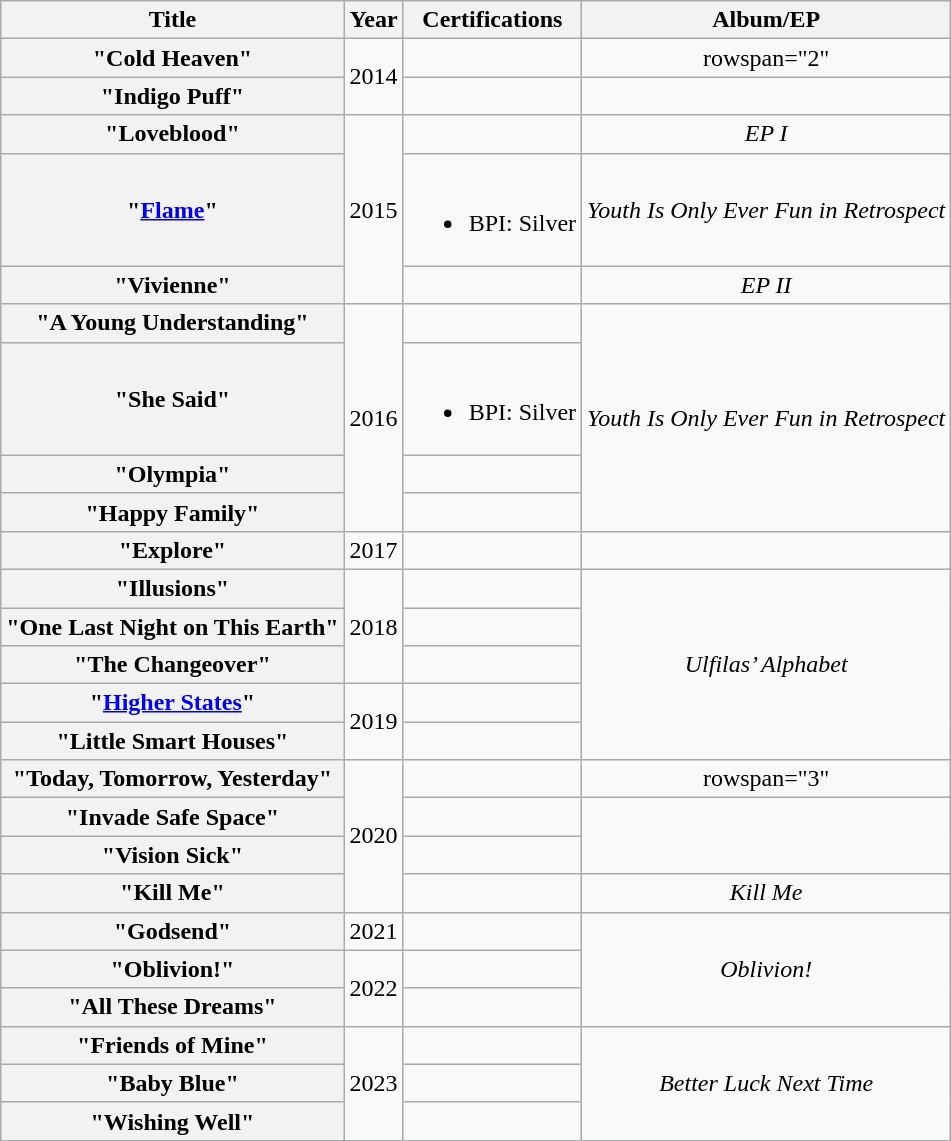<table class="wikitable plainrowheaders" style="text-align:center;">
<tr>
<th scope="col">Title</th>
<th scope="col">Year</th>
<th scope="col">Certifications</th>
<th scope="col">Album/EP</th>
</tr>
<tr>
<th scope="row">"Cold Heaven"</th>
<td rowspan="2">2014</td>
<td></td>
<td>rowspan="2" </td>
</tr>
<tr>
<th scope="row">"Indigo Puff"</th>
<td></td>
</tr>
<tr>
<th scope="row">"Loveblood"</th>
<td rowspan="3">2015</td>
<td></td>
<td><em>EP I</em></td>
</tr>
<tr>
<th scope="row">"<a href='#'>Flame</a>"</th>
<td><br><ul><li>BPI: Silver</li></ul></td>
<td><em>Youth Is Only Ever Fun in Retrospect</em></td>
</tr>
<tr>
<th scope="row">"Vivienne"</th>
<td></td>
<td><em>EP II</em></td>
</tr>
<tr>
<th scope="row">"A Young Understanding"</th>
<td rowspan="4">2016</td>
<td></td>
<td rowspan="4"><em>Youth Is Only Ever Fun in Retrospect</em></td>
</tr>
<tr>
<th scope="row">"She Said"</th>
<td><br><ul><li>BPI: Silver</li></ul></td>
</tr>
<tr>
<th scope="row">"Olympia"</th>
<td></td>
</tr>
<tr>
<th scope="row">"Happy Family"</th>
<td></td>
</tr>
<tr>
<th scope="row">"Explore"</th>
<td>2017</td>
<td></td>
<td></td>
</tr>
<tr>
<th scope="row">"Illusions"</th>
<td rowspan="3">2018</td>
<td></td>
<td rowspan="5"><em>Ulfilas’ Alphabet</em></td>
</tr>
<tr>
<th scope="row">"One Last Night on This Earth"</th>
<td></td>
</tr>
<tr>
<th scope="row">"The Changeover"</th>
<td></td>
</tr>
<tr>
<th scope="row">"<a href='#'>Higher States</a>"</th>
<td rowspan="2">2019</td>
<td></td>
</tr>
<tr>
<th scope="row">"Little Smart Houses"</th>
<td></td>
</tr>
<tr>
<th scope="row">"Today, Tomorrow, Yesterday"</th>
<td rowspan="4">2020</td>
<td></td>
<td>rowspan="3" </td>
</tr>
<tr>
<th scope="row">"Invade Safe Space"</th>
<td></td>
</tr>
<tr>
<th scope="row">"Vision Sick"</th>
<td></td>
</tr>
<tr>
<th scope="row">"Kill Me"</th>
<td></td>
<td><em>Kill Me</em></td>
</tr>
<tr>
<th scope="row">"Godsend"</th>
<td>2021</td>
<td></td>
<td rowspan="3"><em>Oblivion!</em></td>
</tr>
<tr>
<th scope="row">"Oblivion!"</th>
<td rowspan="2">2022</td>
</tr>
<tr>
<th scope="row">"All These Dreams"</th>
<td></td>
</tr>
<tr>
<th scope="row">"Friends of Mine"</th>
<td rowspan="3">2023</td>
<td></td>
<td rowspan="3"><em>Better Luck Next Time</em></td>
</tr>
<tr>
<th scope="row">"Baby Blue"</th>
<td></td>
</tr>
<tr>
<th scope="row">"Wishing Well"</th>
<td></td>
</tr>
<tr>
</tr>
</table>
